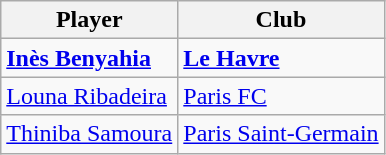<table class="wikitable">
<tr>
<th>Player</th>
<th>Club</th>
</tr>
<tr>
<td> <strong><a href='#'>Inès Benyahia</a></strong></td>
<td><strong><a href='#'>Le Havre</a></strong></td>
</tr>
<tr>
<td> <a href='#'>Louna Ribadeira</a></td>
<td><a href='#'>Paris FC</a></td>
</tr>
<tr>
<td> <a href='#'>Thiniba Samoura</a></td>
<td><a href='#'>Paris Saint-Germain</a></td>
</tr>
</table>
